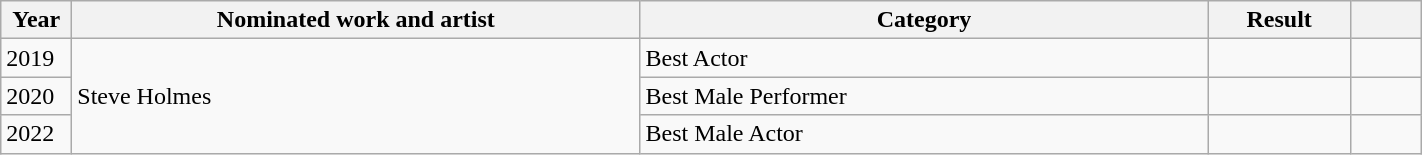<table class="wikitable" style="width:75%;">
<tr>
<th width=5%>Year</th>
<th style="width:40%;">Nominated work and artist</th>
<th style="width:40%;">Category</th>
<th style="width:10%;">Result</th>
<th width=5%></th>
</tr>
<tr>
<td>2019</td>
<td rowspan="3">Steve Holmes</td>
<td>Best Actor</td>
<td></td>
<td style="text-align:center;"></td>
</tr>
<tr>
<td>2020</td>
<td>Best Male Performer</td>
<td></td>
<td style="text-align:center;"></td>
</tr>
<tr>
<td>2022</td>
<td>Best Male Actor</td>
<td></td>
<td style="text-align:center;"></td>
</tr>
</table>
